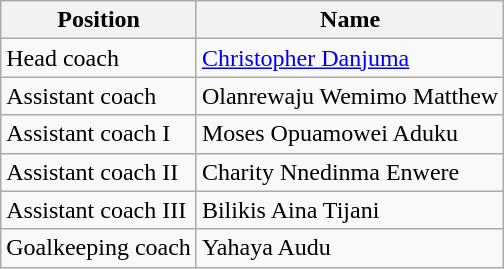<table class="wikitable">
<tr>
<th>Position</th>
<th>Name</th>
</tr>
<tr>
<td>Head coach</td>
<td> <a href='#'>Christopher Danjuma</a></td>
</tr>
<tr>
<td>Assistant coach</td>
<td> Olanrewaju Wemimo Matthew</td>
</tr>
<tr>
<td>Assistant coach I</td>
<td> Moses Opuamowei Aduku</td>
</tr>
<tr>
<td>Assistant coach II</td>
<td> Charity Nnedinma Enwere</td>
</tr>
<tr>
<td>Assistant coach III</td>
<td> Bilikis Aina Tijani</td>
</tr>
<tr>
<td>Goalkeeping coach</td>
<td> Yahaya Audu</td>
</tr>
</table>
